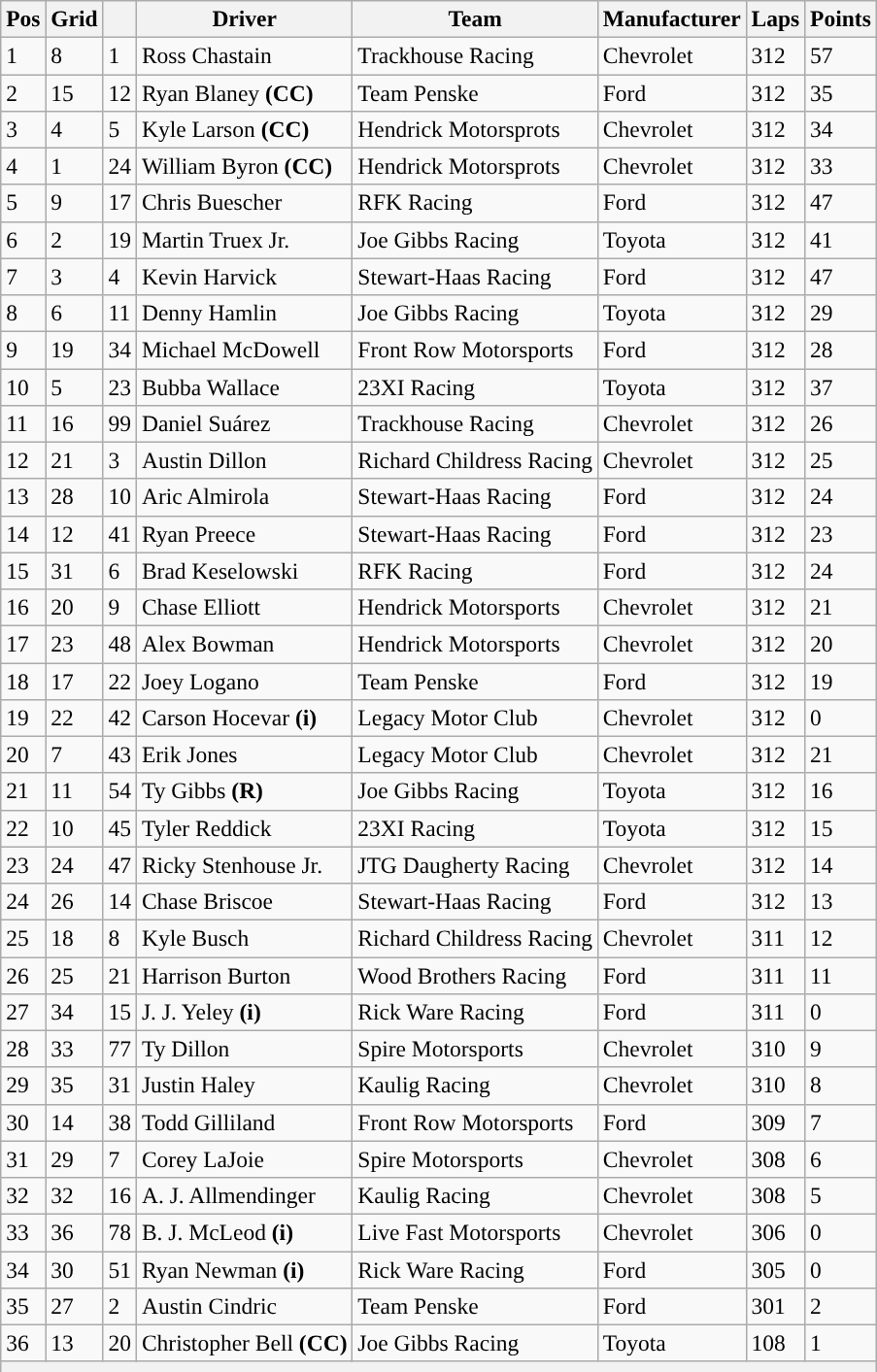<table class="wikitable" style="font-size:98%">
<tr>
<th>Pos</th>
<th>Grid</th>
<th></th>
<th>Driver</th>
<th>Team</th>
<th>Manufacturer</th>
<th>Laps</th>
<th>Points</th>
</tr>
<tr>
<td>1</td>
<td>8</td>
<td>1</td>
<td>Ross Chastain</td>
<td>Trackhouse Racing</td>
<td>Chevrolet</td>
<td>312</td>
<td>57</td>
</tr>
<tr>
<td>2</td>
<td>15</td>
<td>12</td>
<td>Ryan Blaney <strong>(CC)</strong></td>
<td>Team Penske</td>
<td>Ford</td>
<td>312</td>
<td>35</td>
</tr>
<tr>
<td>3</td>
<td>4</td>
<td>5</td>
<td>Kyle Larson <strong>(CC)</strong></td>
<td>Hendrick Motorsprots</td>
<td>Chevrolet</td>
<td>312</td>
<td>34</td>
</tr>
<tr>
<td>4</td>
<td>1</td>
<td>24</td>
<td>William Byron <strong>(CC)</strong></td>
<td>Hendrick Motorsprots</td>
<td>Chevrolet</td>
<td>312</td>
<td>33</td>
</tr>
<tr>
<td>5</td>
<td>9</td>
<td>17</td>
<td>Chris Buescher</td>
<td>RFK Racing</td>
<td>Ford</td>
<td>312</td>
<td>47</td>
</tr>
<tr>
<td>6</td>
<td>2</td>
<td>19</td>
<td>Martin Truex Jr.</td>
<td>Joe Gibbs Racing</td>
<td>Toyota</td>
<td>312</td>
<td>41</td>
</tr>
<tr>
<td>7</td>
<td>3</td>
<td>4</td>
<td>Kevin Harvick</td>
<td>Stewart-Haas Racing</td>
<td>Ford</td>
<td>312</td>
<td>47</td>
</tr>
<tr>
<td>8</td>
<td>6</td>
<td>11</td>
<td>Denny Hamlin</td>
<td>Joe Gibbs Racing</td>
<td>Toyota</td>
<td>312</td>
<td>29</td>
</tr>
<tr>
<td>9</td>
<td>19</td>
<td>34</td>
<td>Michael McDowell</td>
<td>Front Row Motorsports</td>
<td>Ford</td>
<td>312</td>
<td>28</td>
</tr>
<tr>
<td>10</td>
<td>5</td>
<td>23</td>
<td>Bubba Wallace</td>
<td>23XI Racing</td>
<td>Toyota</td>
<td>312</td>
<td>37</td>
</tr>
<tr>
<td>11</td>
<td>16</td>
<td>99</td>
<td>Daniel Suárez</td>
<td>Trackhouse Racing</td>
<td>Chevrolet</td>
<td>312</td>
<td>26</td>
</tr>
<tr>
<td>12</td>
<td>21</td>
<td>3</td>
<td>Austin Dillon</td>
<td>Richard Childress Racing</td>
<td>Chevrolet</td>
<td>312</td>
<td>25</td>
</tr>
<tr>
<td>13</td>
<td>28</td>
<td>10</td>
<td>Aric Almirola</td>
<td>Stewart-Haas Racing</td>
<td>Ford</td>
<td>312</td>
<td>24</td>
</tr>
<tr>
<td>14</td>
<td>12</td>
<td>41</td>
<td>Ryan Preece</td>
<td>Stewart-Haas Racing</td>
<td>Ford</td>
<td>312</td>
<td>23</td>
</tr>
<tr>
<td>15</td>
<td>31</td>
<td>6</td>
<td>Brad Keselowski</td>
<td>RFK Racing</td>
<td>Ford</td>
<td>312</td>
<td>24</td>
</tr>
<tr>
<td>16</td>
<td>20</td>
<td>9</td>
<td>Chase Elliott</td>
<td>Hendrick Motorsports</td>
<td>Chevrolet</td>
<td>312</td>
<td>21</td>
</tr>
<tr>
<td>17</td>
<td>23</td>
<td>48</td>
<td>Alex Bowman</td>
<td>Hendrick Motorsports</td>
<td>Chevrolet</td>
<td>312</td>
<td>20</td>
</tr>
<tr>
<td>18</td>
<td>17</td>
<td>22</td>
<td>Joey Logano</td>
<td>Team Penske</td>
<td>Ford</td>
<td>312</td>
<td>19</td>
</tr>
<tr>
<td>19</td>
<td>22</td>
<td>42</td>
<td>Carson Hocevar <strong>(i)</strong></td>
<td>Legacy Motor Club</td>
<td>Chevrolet</td>
<td>312</td>
<td>0</td>
</tr>
<tr>
<td>20</td>
<td>7</td>
<td>43</td>
<td>Erik Jones</td>
<td>Legacy Motor Club</td>
<td>Chevrolet</td>
<td>312</td>
<td>21</td>
</tr>
<tr>
<td>21</td>
<td>11</td>
<td>54</td>
<td>Ty Gibbs <strong>(R)</strong></td>
<td>Joe Gibbs Racing</td>
<td>Toyota</td>
<td>312</td>
<td>16</td>
</tr>
<tr>
<td>22</td>
<td>10</td>
<td>45</td>
<td>Tyler Reddick</td>
<td>23XI Racing</td>
<td>Toyota</td>
<td>312</td>
<td>15</td>
</tr>
<tr>
<td>23</td>
<td>24</td>
<td>47</td>
<td>Ricky Stenhouse Jr.</td>
<td>JTG Daugherty Racing</td>
<td>Chevrolet</td>
<td>312</td>
<td>14</td>
</tr>
<tr>
<td>24</td>
<td>26</td>
<td>14</td>
<td>Chase Briscoe</td>
<td>Stewart-Haas Racing</td>
<td>Ford</td>
<td>312</td>
<td>13</td>
</tr>
<tr>
<td>25</td>
<td>18</td>
<td>8</td>
<td>Kyle Busch</td>
<td>Richard Childress Racing</td>
<td>Chevrolet</td>
<td>311</td>
<td>12</td>
</tr>
<tr>
<td>26</td>
<td>25</td>
<td>21</td>
<td>Harrison Burton</td>
<td>Wood Brothers Racing</td>
<td>Ford</td>
<td>311</td>
<td>11</td>
</tr>
<tr>
<td>27</td>
<td>34</td>
<td>15</td>
<td>J. J. Yeley <strong>(i)</strong></td>
<td>Rick Ware Racing</td>
<td>Ford</td>
<td>311</td>
<td>0</td>
</tr>
<tr>
<td>28</td>
<td>33</td>
<td>77</td>
<td>Ty Dillon</td>
<td>Spire Motorsports</td>
<td>Chevrolet</td>
<td>310</td>
<td>9</td>
</tr>
<tr>
<td>29</td>
<td>35</td>
<td>31</td>
<td>Justin Haley</td>
<td>Kaulig Racing</td>
<td>Chevrolet</td>
<td>310</td>
<td>8</td>
</tr>
<tr>
<td>30</td>
<td>14</td>
<td>38</td>
<td>Todd Gilliland</td>
<td>Front Row Motorsports</td>
<td>Ford</td>
<td>309</td>
<td>7</td>
</tr>
<tr>
<td>31</td>
<td>29</td>
<td>7</td>
<td>Corey LaJoie</td>
<td>Spire Motorsports</td>
<td>Chevrolet</td>
<td>308</td>
<td>6</td>
</tr>
<tr>
<td>32</td>
<td>32</td>
<td>16</td>
<td>A. J. Allmendinger</td>
<td>Kaulig Racing</td>
<td>Chevrolet</td>
<td>308</td>
<td>5</td>
</tr>
<tr>
<td>33</td>
<td>36</td>
<td>78</td>
<td>B. J. McLeod <strong>(i)</strong></td>
<td>Live Fast Motorsports</td>
<td>Chevrolet</td>
<td>306</td>
<td>0</td>
</tr>
<tr>
<td>34</td>
<td>30</td>
<td>51</td>
<td>Ryan Newman <strong>(i)</strong></td>
<td>Rick Ware Racing</td>
<td>Ford</td>
<td>305</td>
<td>0</td>
</tr>
<tr>
<td>35</td>
<td>27</td>
<td>2</td>
<td>Austin Cindric</td>
<td>Team Penske</td>
<td>Ford</td>
<td>301</td>
<td>2</td>
</tr>
<tr>
<td>36</td>
<td>13</td>
<td>20</td>
<td>Christopher Bell <strong>(CC)</strong></td>
<td>Joe Gibbs Racing</td>
<td>Toyota</td>
<td>108</td>
<td>1</td>
</tr>
<tr>
<th colspan="8"></th>
</tr>
</table>
